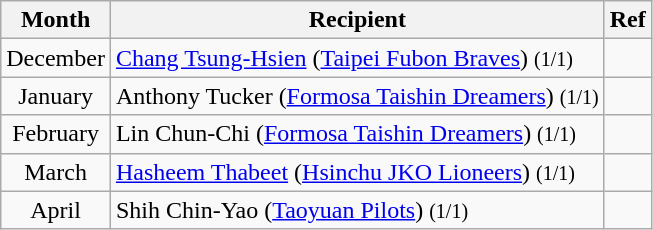<table class="wikitable sortable" style="text-align:left;">
<tr>
<th>Month</th>
<th>Recipient</th>
<th class=unsortable>Ref</th>
</tr>
<tr>
<td style="text-align:center;">December</td>
<td><a href='#'>Chang Tsung-Hsien</a> (<a href='#'>Taipei Fubon Braves</a>) <small>(1/1)</small></td>
<td style="text-align:center;"></td>
</tr>
<tr>
<td style="text-align:center;">January</td>
<td>Anthony Tucker (<a href='#'>Formosa Taishin Dreamers</a>) <small>(1/1)</small></td>
<td style="text-align:center;"></td>
</tr>
<tr>
<td style="text-align:center;">February</td>
<td>Lin Chun-Chi (<a href='#'>Formosa Taishin Dreamers</a>) <small>(1/1)</small></td>
<td style="text-align:center;"></td>
</tr>
<tr>
<td style="text-align:center;">March</td>
<td><a href='#'>Hasheem Thabeet</a> (<a href='#'>Hsinchu JKO Lioneers</a>) <small>(1/1)</small></td>
<td style="text-align:center;"></td>
</tr>
<tr>
<td style="text-align:center;">April</td>
<td>Shih Chin-Yao (<a href='#'>Taoyuan Pilots</a>) <small>(1/1)</small></td>
<td style="text-align:center;"></td>
</tr>
</table>
